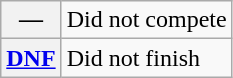<table class="wikitable">
<tr>
<th scope="row">—</th>
<td>Did not compete</td>
</tr>
<tr>
<th scope="row"><a href='#'>DNF</a></th>
<td>Did not finish</td>
</tr>
</table>
